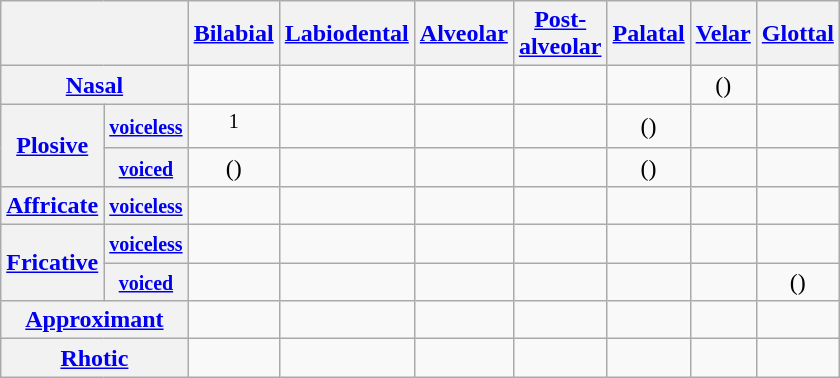<table class="wikitable" style=text-align:center>
<tr>
<th colspan=2></th>
<th><a href='#'>Bilabial</a></th>
<th><a href='#'>Labiodental</a></th>
<th><a href='#'>Alveolar</a></th>
<th><a href='#'>Post-<br>alveolar</a></th>
<th><a href='#'>Palatal</a></th>
<th><a href='#'>Velar</a></th>
<th><a href='#'>Glottal</a></th>
</tr>
<tr>
<th colspan=2><a href='#'>Nasal</a></th>
<td></td>
<td></td>
<td></td>
<td></td>
<td></td>
<td>()</td>
<td></td>
</tr>
<tr>
<th rowspan=2><a href='#'>Plosive</a></th>
<th><small><a href='#'>voiceless</a></small></th>
<td><sup>1</sup></td>
<td></td>
<td></td>
<td></td>
<td>()</td>
<td></td>
<td></td>
</tr>
<tr>
<th><small><a href='#'>voiced</a></small></th>
<td>()</td>
<td></td>
<td></td>
<td></td>
<td>()</td>
<td></td>
<td></td>
</tr>
<tr>
<th><a href='#'>Affricate</a></th>
<th><small><a href='#'>voiceless</a></small></th>
<td></td>
<td></td>
<td></td>
<td></td>
<td></td>
<td></td>
<td></td>
</tr>
<tr>
<th rowspan=2><a href='#'>Fricative</a></th>
<th><small><a href='#'>voiceless</a></small></th>
<td></td>
<td></td>
<td></td>
<td></td>
<td></td>
<td></td>
<td></td>
</tr>
<tr>
<th><small><a href='#'>voiced</a></small></th>
<td></td>
<td></td>
<td></td>
<td></td>
<td></td>
<td></td>
<td>()</td>
</tr>
<tr>
<th colspan=2><a href='#'>Approximant</a></th>
<td></td>
<td></td>
<td></td>
<td></td>
<td></td>
<td></td>
<td></td>
</tr>
<tr>
<th colspan=2><a href='#'>Rhotic</a></th>
<td></td>
<td></td>
<td></td>
<td></td>
<td></td>
<td></td>
<td></td>
</tr>
</table>
